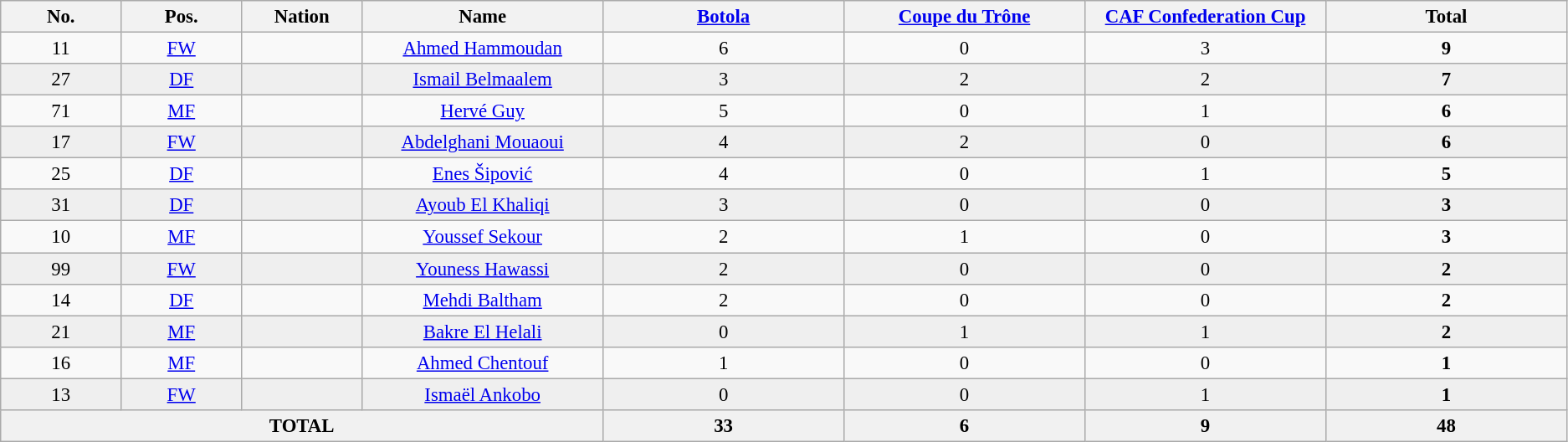<table class="wikitable sortable" style="font-size: 95%; text-align: center">
<tr>
<th width="5%"><strong>No.</strong></th>
<th width="5%"><strong>Pos.</strong></th>
<th width="5%"><strong>Nation</strong></th>
<th width="10%"><strong>Name</strong></th>
<th width="10%"><a href='#'>Botola</a></th>
<th width="10%"><a href='#'>Coupe du Trône</a></th>
<th width="10%"><a href='#'>CAF Confederation Cup</a></th>
<th width="10%">Total</th>
</tr>
<tr>
<td>11</td>
<td><a href='#'>FW</a></td>
<td></td>
<td><a href='#'>Ahmed Hammoudan</a></td>
<td>6 </td>
<td>0 </td>
<td>3 </td>
<td><strong>9</strong> </td>
</tr>
<tr bgcolor="#EFEFEF">
<td>27</td>
<td><a href='#'>DF</a></td>
<td></td>
<td><a href='#'>Ismail Belmaalem</a></td>
<td>3 </td>
<td>2 </td>
<td>2 </td>
<td><strong>7</strong> </td>
</tr>
<tr>
<td>71</td>
<td><a href='#'>MF</a></td>
<td></td>
<td><a href='#'>Hervé Guy</a></td>
<td>5 </td>
<td>0 </td>
<td>1 </td>
<td><strong>6</strong> </td>
</tr>
<tr bgcolor="#EFEFEF">
<td>17</td>
<td><a href='#'>FW</a></td>
<td></td>
<td><a href='#'>Abdelghani Mouaoui</a></td>
<td>4 </td>
<td>2 </td>
<td>0 </td>
<td><strong>6</strong> </td>
</tr>
<tr>
<td>25</td>
<td><a href='#'>DF</a></td>
<td></td>
<td><a href='#'>Enes Šipović</a></td>
<td>4 </td>
<td>0 </td>
<td>1 </td>
<td><strong>5</strong> </td>
</tr>
<tr bgcolor="#EFEFEF">
<td>31</td>
<td><a href='#'>DF</a></td>
<td></td>
<td><a href='#'>Ayoub El Khaliqi</a></td>
<td>3 </td>
<td>0 </td>
<td>0 </td>
<td><strong>3</strong> </td>
</tr>
<tr>
<td>10</td>
<td><a href='#'>MF</a></td>
<td></td>
<td><a href='#'>Youssef Sekour</a></td>
<td>2 </td>
<td>1 </td>
<td>0 </td>
<td><strong>3</strong> </td>
</tr>
<tr bgcolor="#EFEFEF">
<td>99</td>
<td><a href='#'>FW</a></td>
<td></td>
<td><a href='#'>Youness Hawassi</a></td>
<td>2 </td>
<td>0 </td>
<td>0 </td>
<td><strong>2</strong> </td>
</tr>
<tr>
<td>14</td>
<td><a href='#'>DF</a></td>
<td></td>
<td><a href='#'>Mehdi Baltham</a></td>
<td>2 </td>
<td>0 </td>
<td>0 </td>
<td><strong>2</strong> </td>
</tr>
<tr bgcolor="#EFEFEF">
<td>21</td>
<td><a href='#'>MF</a></td>
<td></td>
<td><a href='#'>Bakre El Helali</a></td>
<td>0 </td>
<td>1 </td>
<td>1 </td>
<td><strong>2</strong> </td>
</tr>
<tr>
<td>16</td>
<td><a href='#'>MF</a></td>
<td></td>
<td><a href='#'>Ahmed Chentouf</a></td>
<td>1 </td>
<td>0 </td>
<td>0 </td>
<td><strong>1</strong> </td>
</tr>
<tr bgcolor="#EFEFEF">
<td>13</td>
<td><a href='#'>FW</a></td>
<td></td>
<td><a href='#'>Ismaël Ankobo</a></td>
<td>0 </td>
<td>0 </td>
<td>1 </td>
<td><strong>1</strong> </td>
</tr>
<tr bgcolor="F1F1F1" >
<td colspan=4><strong>TOTAL</strong></td>
<td><strong>33</strong> </td>
<td><strong>6</strong> </td>
<td><strong>9</strong> </td>
<td><strong>48</strong> </td>
</tr>
</table>
